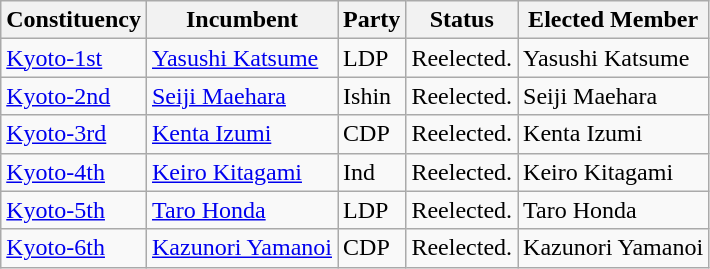<table class="wikitable">
<tr>
<th>Constituency</th>
<th>Incumbent</th>
<th>Party</th>
<th>Status</th>
<th>Elected Member</th>
</tr>
<tr>
<td><a href='#'>Kyoto-1st</a></td>
<td><a href='#'>Yasushi Katsume</a></td>
<td>LDP</td>
<td>Reelected.</td>
<td>Yasushi Katsume</td>
</tr>
<tr>
<td><a href='#'>Kyoto-2nd</a></td>
<td><a href='#'>Seiji Maehara</a></td>
<td>Ishin</td>
<td>Reelected.</td>
<td>Seiji Maehara</td>
</tr>
<tr>
<td><a href='#'>Kyoto-3rd</a></td>
<td><a href='#'>Kenta Izumi</a></td>
<td>CDP</td>
<td>Reelected.</td>
<td>Kenta Izumi</td>
</tr>
<tr>
<td><a href='#'>Kyoto-4th</a></td>
<td><a href='#'>Keiro Kitagami</a></td>
<td>Ind</td>
<td>Reelected.</td>
<td>Keiro Kitagami</td>
</tr>
<tr>
<td><a href='#'>Kyoto-5th</a></td>
<td><a href='#'>Taro Honda</a></td>
<td>LDP</td>
<td>Reelected.</td>
<td>Taro Honda</td>
</tr>
<tr>
<td><a href='#'>Kyoto-6th</a></td>
<td><a href='#'>Kazunori Yamanoi</a></td>
<td>CDP</td>
<td>Reelected.</td>
<td>Kazunori Yamanoi</td>
</tr>
</table>
